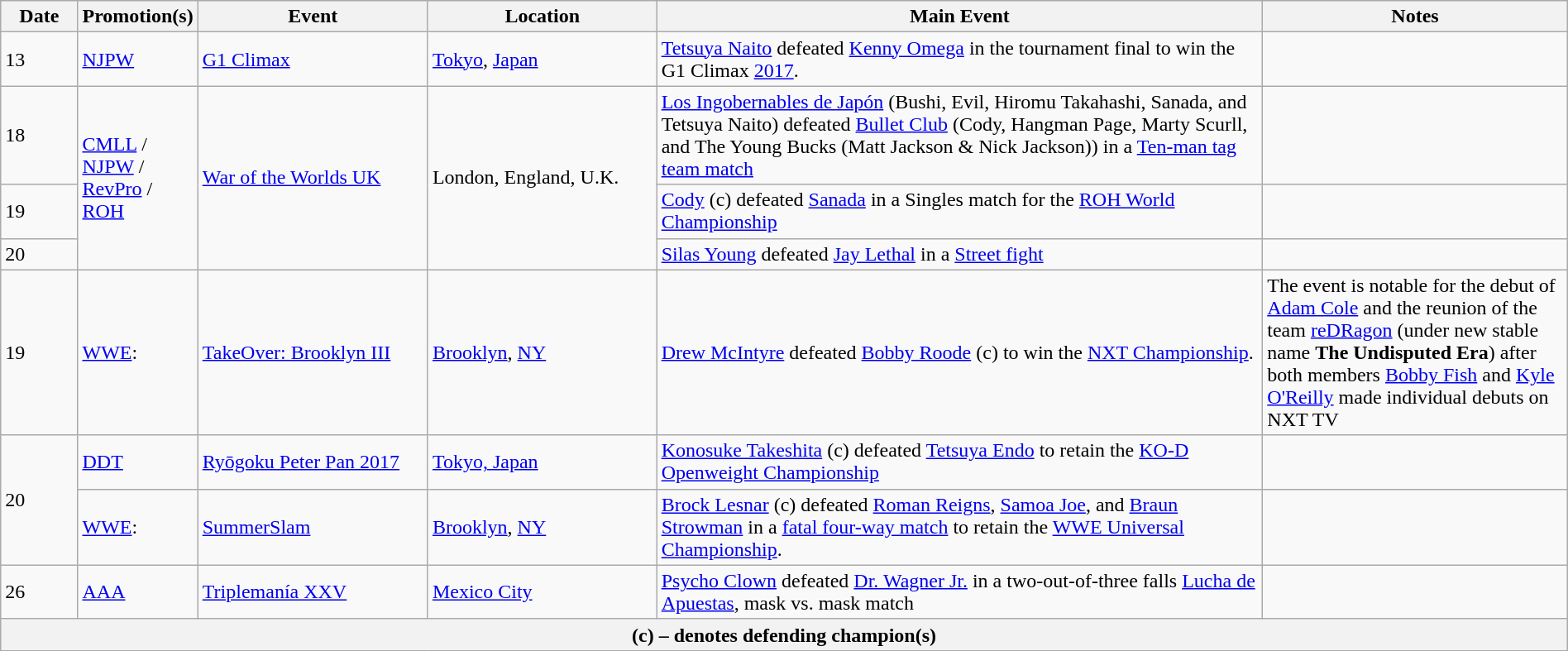<table class="wikitable" style="width:100%;">
<tr>
<th width=5%>Date</th>
<th width=5%>Promotion(s)</th>
<th width=15%>Event</th>
<th width=15%>Location</th>
<th width=40%>Main Event</th>
<th width=20%>Notes</th>
</tr>
<tr>
<td>13</td>
<td><a href='#'>NJPW</a></td>
<td><a href='#'>G1 Climax</a></td>
<td><a href='#'>Tokyo</a>, <a href='#'>Japan</a></td>
<td><a href='#'>Tetsuya Naito</a> defeated <a href='#'>Kenny Omega</a> in the tournament final to win the G1 Climax <a href='#'>2017</a>.</td>
<td></td>
</tr>
<tr>
<td>18</td>
<td rowspan=3><a href='#'>CMLL</a> / <a href='#'>NJPW</a> / <a href='#'>RevPro</a> / <a href='#'>ROH</a></td>
<td rowspan=3><a href='#'>War of the Worlds UK</a></td>
<td rowspan=3>London, England, U.K.</td>
<td><a href='#'>Los Ingobernables de Japón</a> (Bushi, Evil, Hiromu Takahashi, Sanada, and Tetsuya Naito) defeated <a href='#'>Bullet Club</a> (Cody, Hangman Page, Marty Scurll, and The Young Bucks (Matt Jackson & Nick Jackson)) in a <a href='#'>Ten-man tag team match</a></td>
<td></td>
</tr>
<tr>
<td>19</td>
<td><a href='#'>Cody</a> (c) defeated <a href='#'>Sanada</a> in a Singles match for the <a href='#'>ROH World Championship</a></td>
<td></td>
</tr>
<tr>
<td>20</td>
<td><a href='#'>Silas Young</a> defeated <a href='#'>Jay Lethal</a> in a <a href='#'>Street fight</a></td>
<td></td>
</tr>
<tr>
<td>19</td>
<td><a href='#'>WWE</a>:<br></td>
<td><a href='#'>TakeOver: Brooklyn III</a></td>
<td><a href='#'>Brooklyn</a>, <a href='#'>NY</a></td>
<td><a href='#'>Drew McIntyre</a> defeated <a href='#'>Bobby Roode</a> (c) to win the <a href='#'>NXT Championship</a>.</td>
<td>The event is notable for the debut of <a href='#'>Adam Cole</a> and the reunion of the team <a href='#'>reDRagon</a> (under new stable name <strong>The Undisputed Era</strong>) after both members <a href='#'>Bobby Fish</a> and <a href='#'>Kyle O'Reilly</a> made individual debuts on NXT TV</td>
</tr>
<tr>
<td rowspan=2>20</td>
<td><a href='#'>DDT</a></td>
<td><a href='#'>Ryōgoku Peter Pan 2017</a></td>
<td><a href='#'>Tokyo, Japan</a></td>
<td><a href='#'>Konosuke Takeshita</a> (c) defeated <a href='#'>Tetsuya Endo</a> to retain the <a href='#'>KO-D Openweight Championship</a></td>
</tr>
<tr>
<td><a href='#'>WWE</a>:<br></td>
<td><a href='#'>SummerSlam</a></td>
<td><a href='#'>Brooklyn</a>, <a href='#'>NY</a></td>
<td><a href='#'>Brock Lesnar</a> (c) defeated <a href='#'>Roman Reigns</a>, <a href='#'>Samoa Joe</a>, and <a href='#'>Braun Strowman</a> in a <a href='#'>fatal four-way match</a> to retain the <a href='#'>WWE Universal Championship</a>.</td>
<td></td>
</tr>
<tr>
<td>26</td>
<td><a href='#'>AAA</a></td>
<td><a href='#'>Triplemanía XXV</a></td>
<td><a href='#'>Mexico City</a></td>
<td><a href='#'>Psycho Clown</a> defeated <a href='#'>Dr. Wagner Jr.</a> in a two-out-of-three falls <a href='#'>Lucha de Apuestas</a>, mask vs. mask match</td>
<td></td>
</tr>
<tr>
<th colspan="6">(c) – denotes defending champion(s)</th>
</tr>
</table>
